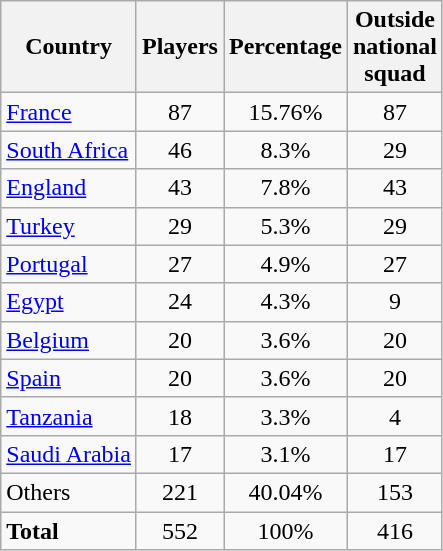<table class="wikitable sortable">
<tr>
<th>Country</th>
<th>Players</th>
<th>Percentage</th>
<th>Outside<br>national<br>squad</th>
</tr>
<tr>
<td> <a href='#'>France</a></td>
<td style="text-align:center">87</td>
<td style="text-align:center">15.76%</td>
<td style="text-align:center">87</td>
</tr>
<tr>
<td> <a href='#'>South Africa</a></td>
<td style="text-align:center">46</td>
<td style="text-align:center">8.3%</td>
<td style="text-align:center">29</td>
</tr>
<tr>
<td> <a href='#'>England</a></td>
<td style="text-align:center">43</td>
<td style="text-align:center">7.8%</td>
<td style="text-align:center">43</td>
</tr>
<tr>
<td> <a href='#'>Turkey</a></td>
<td style="text-align:center">29</td>
<td style="text-align:center">5.3%</td>
<td style="text-align:center">29</td>
</tr>
<tr>
<td> <a href='#'>Portugal</a></td>
<td style="text-align:center">27</td>
<td style="text-align:center">4.9%</td>
<td style="text-align:center">27</td>
</tr>
<tr>
<td> <a href='#'>Egypt</a></td>
<td style="text-align:center">24</td>
<td style="text-align:center">4.3%</td>
<td style="text-align:center">9</td>
</tr>
<tr>
<td> <a href='#'>Belgium</a></td>
<td style="text-align:center">20</td>
<td style="text-align:center">3.6%</td>
<td style="text-align:center">20</td>
</tr>
<tr>
<td> <a href='#'>Spain</a></td>
<td style="text-align:center">20</td>
<td style="text-align:center">3.6%</td>
<td style="text-align:center">20</td>
</tr>
<tr>
<td> <a href='#'>Tanzania</a></td>
<td style="text-align:center">18</td>
<td style="text-align:center">3.3%</td>
<td style="text-align:center">4</td>
</tr>
<tr>
<td> <a href='#'>Saudi Arabia</a></td>
<td style="text-align:center">17</td>
<td style="text-align:center">3.1%</td>
<td style="text-align:center">17</td>
</tr>
<tr>
<td>Others</td>
<td style="text-align:center">221</td>
<td style="text-align:center">40.04%</td>
<td style="text-align:center">153</td>
</tr>
<tr>
<td><strong>Total</strong></td>
<td style="text-align:center">552</td>
<td style="text-align:center">100%</td>
<td style="text-align:center">416</td>
</tr>
</table>
